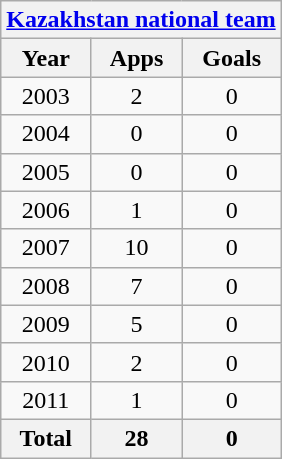<table class="wikitable" style="text-align:center">
<tr>
<th colspan=3><a href='#'>Kazakhstan national team</a></th>
</tr>
<tr>
<th>Year</th>
<th>Apps</th>
<th>Goals</th>
</tr>
<tr>
<td>2003</td>
<td>2</td>
<td>0</td>
</tr>
<tr>
<td>2004</td>
<td>0</td>
<td>0</td>
</tr>
<tr>
<td>2005</td>
<td>0</td>
<td>0</td>
</tr>
<tr>
<td>2006</td>
<td>1</td>
<td>0</td>
</tr>
<tr>
<td>2007</td>
<td>10</td>
<td>0</td>
</tr>
<tr>
<td>2008</td>
<td>7</td>
<td>0</td>
</tr>
<tr>
<td>2009</td>
<td>5</td>
<td>0</td>
</tr>
<tr>
<td>2010</td>
<td>2</td>
<td>0</td>
</tr>
<tr>
<td>2011</td>
<td>1</td>
<td>0</td>
</tr>
<tr>
<th>Total</th>
<th>28</th>
<th>0</th>
</tr>
</table>
